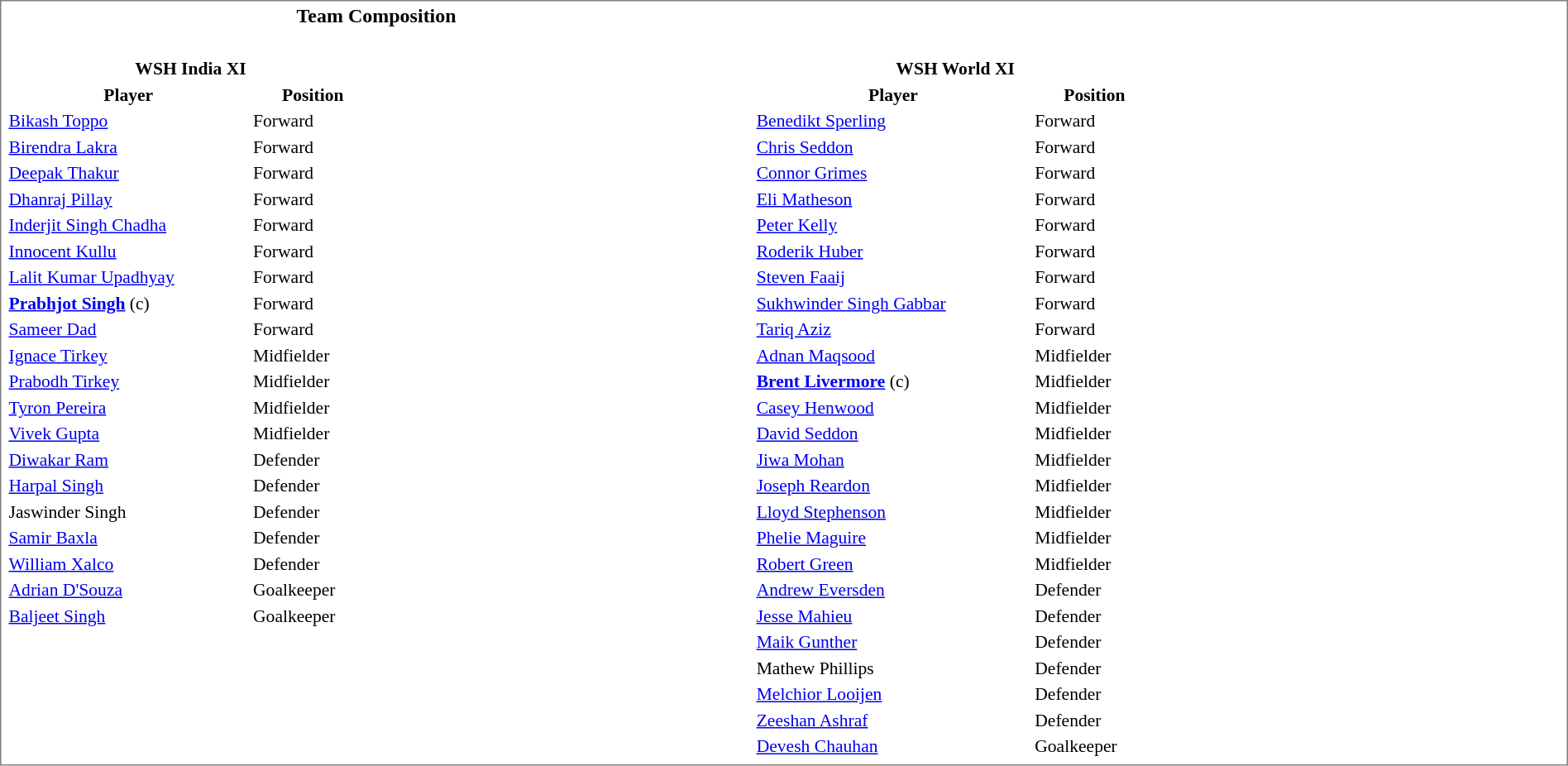<table class="collapsible collapsed" style="width:100%; border-style:solid; border-width:1px">
<tr>
<th>Team Composition</th>
</tr>
<tr valign=top>
<td><br><table style="font-size:90%; width:50%">
<tr>
<th colspan="2">WSH India XI</th>
</tr>
<tr>
<th>Player</th>
<th>Position</th>
</tr>
<tr>
<td><a href='#'>Bikash Toppo</a></td>
<td>Forward</td>
</tr>
<tr>
<td><a href='#'>Birendra Lakra</a></td>
<td>Forward</td>
</tr>
<tr>
<td><a href='#'>Deepak Thakur</a></td>
<td>Forward</td>
</tr>
<tr>
<td><a href='#'>Dhanraj Pillay</a></td>
<td>Forward</td>
</tr>
<tr>
<td><a href='#'>Inderjit Singh Chadha</a></td>
<td>Forward</td>
</tr>
<tr>
<td><a href='#'>Innocent Kullu</a></td>
<td>Forward</td>
</tr>
<tr>
<td><a href='#'>Lalit Kumar Upadhyay</a></td>
<td>Forward</td>
</tr>
<tr>
<td><strong><a href='#'>Prabhjot Singh</a></strong> (c)</td>
<td>Forward</td>
</tr>
<tr>
<td><a href='#'>Sameer Dad</a></td>
<td>Forward</td>
</tr>
<tr>
<td><a href='#'>Ignace Tirkey</a></td>
<td>Midfielder</td>
</tr>
<tr>
<td><a href='#'>Prabodh Tirkey</a></td>
<td>Midfielder</td>
</tr>
<tr>
<td><a href='#'>Tyron Pereira</a></td>
<td>Midfielder</td>
</tr>
<tr>
<td><a href='#'>Vivek Gupta</a></td>
<td>Midfielder</td>
</tr>
<tr>
<td><a href='#'>Diwakar Ram</a></td>
<td>Defender</td>
</tr>
<tr>
<td><a href='#'>Harpal Singh</a></td>
<td>Defender</td>
</tr>
<tr>
<td>Jaswinder Singh</td>
<td>Defender</td>
</tr>
<tr>
<td><a href='#'>Samir Baxla</a></td>
<td>Defender</td>
</tr>
<tr>
<td><a href='#'>William Xalco</a></td>
<td>Defender</td>
</tr>
<tr>
<td><a href='#'>Adrian D'Souza</a></td>
<td>Goalkeeper</td>
</tr>
<tr>
<td><a href='#'>Baljeet Singh</a></td>
<td>Goalkeeper</td>
</tr>
</table>
</td>
<td><br><table style="font-size:90%; width:50%">
<tr>
<th colspan="2">WSH World XI</th>
</tr>
<tr>
<th>Player</th>
<th>Position</th>
</tr>
<tr>
<td><a href='#'>Benedikt Sperling</a></td>
<td>Forward</td>
</tr>
<tr>
<td><a href='#'>Chris Seddon</a></td>
<td>Forward</td>
</tr>
<tr>
<td><a href='#'>Connor Grimes</a></td>
<td>Forward</td>
</tr>
<tr>
<td><a href='#'>Eli Matheson</a></td>
<td>Forward</td>
</tr>
<tr>
<td><a href='#'>Peter Kelly</a></td>
<td>Forward</td>
</tr>
<tr>
<td><a href='#'>Roderik Huber</a></td>
<td>Forward</td>
</tr>
<tr>
<td><a href='#'>Steven Faaij</a></td>
<td>Forward</td>
</tr>
<tr>
<td><a href='#'>Sukhwinder Singh Gabbar</a></td>
<td>Forward</td>
</tr>
<tr>
<td><a href='#'>Tariq Aziz</a></td>
<td>Forward</td>
</tr>
<tr>
<td><a href='#'>Adnan Maqsood</a></td>
<td>Midfielder</td>
</tr>
<tr>
<td><strong><a href='#'>Brent Livermore</a></strong> (c)</td>
<td>Midfielder</td>
</tr>
<tr>
<td><a href='#'>Casey Henwood</a></td>
<td>Midfielder</td>
</tr>
<tr>
<td><a href='#'>David Seddon</a></td>
<td>Midfielder</td>
</tr>
<tr>
<td><a href='#'>Jiwa Mohan</a></td>
<td>Midfielder</td>
</tr>
<tr>
<td><a href='#'>Joseph Reardon</a></td>
<td>Midfielder</td>
</tr>
<tr>
<td><a href='#'>Lloyd Stephenson</a></td>
<td>Midfielder</td>
</tr>
<tr>
<td><a href='#'>Phelie Maguire</a></td>
<td>Midfielder</td>
</tr>
<tr>
<td><a href='#'>Robert Green</a></td>
<td>Midfielder</td>
</tr>
<tr>
<td><a href='#'>Andrew Eversden</a></td>
<td>Defender</td>
</tr>
<tr>
<td><a href='#'>Jesse Mahieu</a></td>
<td>Defender</td>
</tr>
<tr>
<td><a href='#'>Maik Gunther</a></td>
<td>Defender</td>
</tr>
<tr>
<td>Mathew Phillips</td>
<td>Defender</td>
</tr>
<tr>
<td><a href='#'>Melchior Looijen</a></td>
<td>Defender</td>
</tr>
<tr>
<td><a href='#'>Zeeshan Ashraf</a></td>
<td>Defender</td>
</tr>
<tr>
<td><a href='#'>Devesh Chauhan</a></td>
<td>Goalkeeper</td>
</tr>
</table>
</td>
</tr>
</table>
